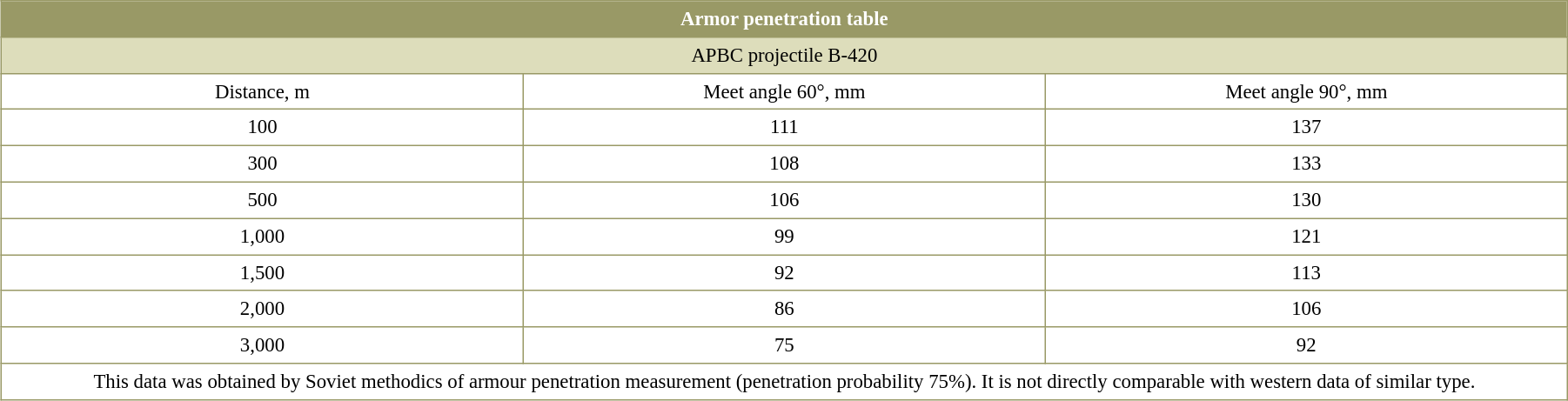<table border=0 cellspacing=0 cellpadding=2 style="margin:0 0 .5em 1em; width:95%; background:#fff; border-collapse:collapse; border:1px solid #996; line-height:1.5; font-size:95%;">
<tr style="vertical-align:top; text-align:center; border:1px solid #996; background-color:#996; color:#fff">
<td colspan="3"><strong>Armor penetration table</strong></td>
</tr>
<tr style="vertical-align:top; text-align:center; border:1px solid #996; background-color:#ddb;">
<td colspan="3">APBC projectile B-420</td>
</tr>
<tr style="vertical-align:top; text-align:center; border:1px solid #996;">
<td width="33%" style="border:1px solid #996">Distance, m</td>
<td width="33%" style="border:1px solid #996">Meet angle 60°, mm</td>
<td width="33%" style="border:1px solid #996">Meet angle 90°, mm</td>
</tr>
<tr style="vertical-align:top; text-align:center;">
<td style="border:1px solid #996">100</td>
<td style="border:1px solid #996">111</td>
<td style="border:1px solid #996">137</td>
</tr>
<tr style="vertical-align:top; text-align:center;">
<td style="border:1px solid #996">300</td>
<td style="border:1px solid #996">108</td>
<td style="border:1px solid #996">133</td>
</tr>
<tr style="vertical-align:top; text-align:center;">
<td style="border:1px solid #996">500</td>
<td style="border:1px solid #996">106</td>
<td style="border:1px solid #996">130</td>
</tr>
<tr style="vertical-align:top; text-align:center;">
<td style="border:1px solid #996">1,000</td>
<td style="border:1px solid #996">99</td>
<td style="border:1px solid #996">121</td>
</tr>
<tr style="vertical-align:top; text-align:center;">
<td style="border:1px solid #996">1,500</td>
<td style="border:1px solid #996">92</td>
<td style="border:1px solid #996">113</td>
</tr>
<tr style="vertical-align:top; text-align:center;">
<td style="border:1px solid #996">2,000</td>
<td style="border:1px solid #996">86</td>
<td style="border:1px solid #996">106</td>
</tr>
<tr style="vertical-align:top; text-align:center;">
<td style="border:1px solid #996">3,000</td>
<td style="border:1px solid #996">75</td>
<td style="border:1px solid #996">92</td>
</tr>
<tr style="vertical-align:top; text-align:center;">
<td colspan="3">This data was obtained by Soviet methodics of armour penetration measurement (penetration probability 75%). It is not directly comparable with western data of similar type.</td>
</tr>
</table>
